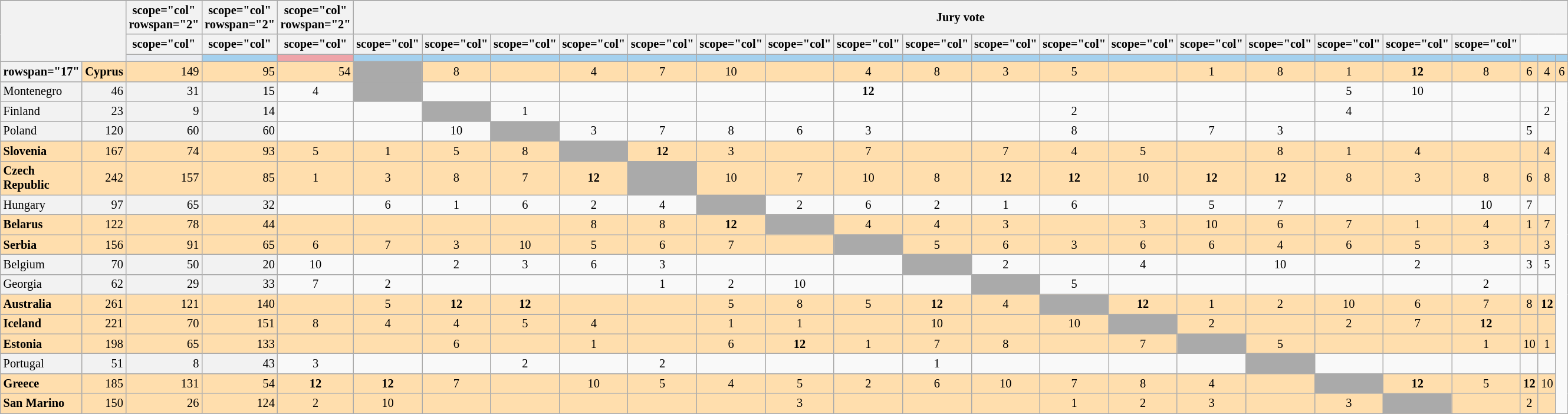<table class="wikitable plainrowheaders" style="text-align:center; font-size:85%;">
<tr>
</tr>
<tr>
<td colspan="2" rowspan="3" style="background: #F2F2F2;"></td>
<th>scope="col" rowspan="2" </th>
<th>scope="col" rowspan="2" </th>
<th>scope="col" rowspan="2" </th>
<th scope="col" colspan="20">Jury vote</th>
</tr>
<tr>
<th>scope="col" </th>
<th>scope="col" </th>
<th>scope="col" </th>
<th>scope="col" </th>
<th>scope="col" </th>
<th>scope="col" </th>
<th>scope="col" </th>
<th>scope="col" </th>
<th>scope="col" </th>
<th>scope="col" </th>
<th>scope="col" </th>
<th>scope="col" </th>
<th>scope="col" </th>
<th>scope="col" </th>
<th>scope="col" </th>
<th>scope="col" </th>
<th>scope="col" </th>
<th>scope="col" </th>
<th>scope="col" </th>
<th>scope="col" </th>
</tr>
<tr>
<td style="height:2px; background:#eaecf0; border-top:1px solid transparent;"></td>
<td style="background:#A4D1EF;"></td>
<td style="background:#EFA4A9;"></td>
<th style="background:#A4D1EF;"></th>
<th style="background:#A4D1EF;"></th>
<th style="background:#A4D1EF;"></th>
<th style="background:#A4D1EF;"></th>
<th style="background:#A4D1EF;"></th>
<th style="background:#A4D1EF;"></th>
<th style="background:#A4D1EF;"></th>
<th style="background:#A4D1EF;"></th>
<th style="background:#A4D1EF;"></th>
<th style="background:#A4D1EF;"></th>
<th style="background:#A4D1EF;"></th>
<th style="background:#A4D1EF;"></th>
<th style="background:#A4D1EF;"></th>
<th style="background:#A4D1EF;"></th>
<th style="background:#A4D1EF;"></th>
<th style="background:#A4D1EF;"></th>
<th style="background:#A4D1EF;"></th>
<th style="background:#A4D1EF;"></th>
<th style="background:#A4D1EF;"></th>
<th style="background:#A4D1EF;"></th>
</tr>
<tr style="background:#ffdead;">
<th>rowspan="17" </th>
<td scope="row" style="text-align:left; font-weight:bold; background:#ffdead;">Cyprus</td>
<td style="text-align:right;">149</td>
<td style="text-align:right;">95</td>
<td style="text-align:right;">54</td>
<td style="text-align:left; background:#aaa;"></td>
<td>8</td>
<td></td>
<td>4</td>
<td>7</td>
<td>10</td>
<td></td>
<td>4</td>
<td>8</td>
<td>3</td>
<td>5</td>
<td></td>
<td>1</td>
<td>8</td>
<td>1</td>
<td><strong>12</strong></td>
<td>8</td>
<td>6</td>
<td>4</td>
<td>6</td>
</tr>
<tr>
<td scope="row" style="text-align:left; background:#f2f2f2;">Montenegro</td>
<td style="text-align:right; background:#f2f2f2;">46</td>
<td style="text-align:right; background:#f2f2f2;">31</td>
<td style="text-align:right; background:#f2f2f2;">15</td>
<td>4</td>
<td style="text-align:left; background:#aaa;"></td>
<td></td>
<td></td>
<td></td>
<td></td>
<td></td>
<td></td>
<td><strong>12</strong></td>
<td></td>
<td></td>
<td></td>
<td></td>
<td></td>
<td></td>
<td>5</td>
<td>10</td>
<td></td>
<td></td>
<td></td>
</tr>
<tr>
<td scope="row" style="text-align:left; background:#f2f2f2;">Finland</td>
<td style="text-align:right; background:#f2f2f2;">23</td>
<td style="text-align:right; background:#f2f2f2;">9</td>
<td style="text-align:right; background:#f2f2f2;">14</td>
<td></td>
<td></td>
<td style="text-align:left; background:#aaa;"></td>
<td>1</td>
<td></td>
<td></td>
<td></td>
<td></td>
<td></td>
<td></td>
<td></td>
<td>2</td>
<td></td>
<td></td>
<td></td>
<td>4</td>
<td></td>
<td></td>
<td></td>
<td>2</td>
</tr>
<tr>
<td scope="row" style="text-align:left; background:#f2f2f2;">Poland</td>
<td style="text-align:right; background:#f2f2f2;">120</td>
<td style="text-align:right; background:#f2f2f2;">60</td>
<td style="text-align:right; background:#f2f2f2;">60</td>
<td></td>
<td></td>
<td>10</td>
<td style="text-align:left; background:#aaa;"></td>
<td>3</td>
<td>7</td>
<td>8</td>
<td>6</td>
<td>3</td>
<td></td>
<td></td>
<td>8</td>
<td></td>
<td>7</td>
<td>3</td>
<td></td>
<td></td>
<td></td>
<td>5</td>
<td></td>
</tr>
<tr style="background:#ffdead;">
<td scope="row" style="text-align:left; font-weight:bold; background:#ffdead;">Slovenia</td>
<td style="text-align:right;">167</td>
<td style="text-align:right;">74</td>
<td style="text-align:right;">93</td>
<td>5</td>
<td>1</td>
<td>5</td>
<td>8</td>
<td style="text-align:left; background:#aaa;"></td>
<td><strong>12</strong></td>
<td>3</td>
<td></td>
<td>7</td>
<td></td>
<td>7</td>
<td>4</td>
<td>5</td>
<td></td>
<td>8</td>
<td>1</td>
<td>4</td>
<td></td>
<td></td>
<td>4</td>
</tr>
<tr style="background:#ffdead;">
<td scope="row" style="text-align:left; font-weight:bold; background:#ffdead;">Czech Republic</td>
<td style="text-align:right;">242</td>
<td style="text-align:right;">157</td>
<td style="text-align:right;">85</td>
<td>1</td>
<td>3</td>
<td>8</td>
<td>7</td>
<td><strong>12</strong></td>
<td style="text-align:left; background:#aaa;"></td>
<td>10</td>
<td>7</td>
<td>10</td>
<td>8</td>
<td><strong>12</strong></td>
<td><strong>12</strong></td>
<td>10</td>
<td><strong>12</strong></td>
<td><strong>12</strong></td>
<td>8</td>
<td>3</td>
<td>8</td>
<td>6</td>
<td>8</td>
</tr>
<tr>
<td scope="row" style="text-align:left; background:#f2f2f2;">Hungary</td>
<td style="text-align:right; background:#f2f2f2;">97</td>
<td style="text-align:right; background:#f2f2f2;">65</td>
<td style="text-align:right; background:#f2f2f2;">32</td>
<td></td>
<td>6</td>
<td>1</td>
<td>6</td>
<td>2</td>
<td>4</td>
<td style="text-align:left; background:#aaa;"></td>
<td>2</td>
<td>6</td>
<td>2</td>
<td>1</td>
<td>6</td>
<td></td>
<td>5</td>
<td>7</td>
<td></td>
<td></td>
<td>10</td>
<td>7</td>
<td></td>
</tr>
<tr style="background:#ffdead;">
<td scope="row" style="text-align:left; font-weight:bold; background:#ffdead;">Belarus</td>
<td style="text-align:right;">122</td>
<td style="text-align:right;">78</td>
<td style="text-align:right;">44</td>
<td></td>
<td></td>
<td></td>
<td></td>
<td>8</td>
<td>8</td>
<td><strong>12</strong></td>
<td style="text-align:left; background:#aaa;"></td>
<td>4</td>
<td>4</td>
<td>3</td>
<td></td>
<td>3</td>
<td>10</td>
<td>6</td>
<td>7</td>
<td>1</td>
<td>4</td>
<td>1</td>
<td>7</td>
</tr>
<tr style="background:#ffdead;">
<td scope="row" style="text-align:left; font-weight:bold; background:#ffdead;">Serbia</td>
<td style="text-align:right;">156</td>
<td style="text-align:right;">91</td>
<td style="text-align:right;">65</td>
<td>6</td>
<td>7</td>
<td>3</td>
<td>10</td>
<td>5</td>
<td>6</td>
<td>7</td>
<td></td>
<td style="text-align:left; background:#aaa;"></td>
<td>5</td>
<td>6</td>
<td>3</td>
<td>6</td>
<td>6</td>
<td>4</td>
<td>6</td>
<td>5</td>
<td>3</td>
<td></td>
<td>3</td>
</tr>
<tr>
<td scope="row" style="text-align:left; background:#f2f2f2;">Belgium</td>
<td style="text-align:right; background:#f2f2f2;">70</td>
<td style="text-align:right; background:#f2f2f2;">50</td>
<td style="text-align:right; background:#f2f2f2;">20</td>
<td>10</td>
<td></td>
<td>2</td>
<td>3</td>
<td>6</td>
<td>3</td>
<td></td>
<td></td>
<td></td>
<td style="text-align:left; background:#aaa;"></td>
<td>2</td>
<td></td>
<td>4</td>
<td></td>
<td>10</td>
<td></td>
<td>2</td>
<td></td>
<td>3</td>
<td>5</td>
</tr>
<tr>
<td scope="row" style="text-align:left; background:#f2f2f2;">Georgia</td>
<td style="text-align:right; background:#f2f2f2;">62</td>
<td style="text-align:right; background:#f2f2f2;">29</td>
<td style="text-align:right; background:#f2f2f2;">33</td>
<td>7</td>
<td>2</td>
<td></td>
<td></td>
<td></td>
<td>1</td>
<td>2</td>
<td>10</td>
<td></td>
<td></td>
<td style="text-align:left; background:#aaa;"></td>
<td>5</td>
<td></td>
<td></td>
<td></td>
<td></td>
<td></td>
<td>2</td>
<td></td>
<td></td>
</tr>
<tr style="background:#ffdead;">
<td scope="row" style="text-align:left; font-weight:bold; background:#ffdead;">Australia</td>
<td style="text-align:right;">261</td>
<td style="text-align:right;">121</td>
<td style="text-align:right;">140</td>
<td></td>
<td>5</td>
<td><strong>12</strong></td>
<td><strong>12</strong></td>
<td></td>
<td></td>
<td>5</td>
<td>8</td>
<td>5</td>
<td><strong>12</strong></td>
<td>4</td>
<td style="text-align:left; background:#aaa;"></td>
<td><strong>12</strong></td>
<td>1</td>
<td>2</td>
<td>10</td>
<td>6</td>
<td>7</td>
<td>8</td>
<td><strong>12</strong></td>
</tr>
<tr style="background:#ffdead;">
<td scope="row" style="text-align:left; font-weight:bold; background:#ffdead;">Iceland</td>
<td style="text-align:right;">221</td>
<td style="text-align:right;">70</td>
<td style="text-align:right;">151</td>
<td>8</td>
<td>4</td>
<td>4</td>
<td>5</td>
<td>4</td>
<td></td>
<td>1</td>
<td>1</td>
<td></td>
<td>10</td>
<td></td>
<td>10</td>
<td style="text-align:left; background:#aaa;"></td>
<td>2</td>
<td></td>
<td>2</td>
<td>7</td>
<td><strong>12</strong></td>
<td></td>
<td></td>
</tr>
<tr style="background:#ffdead;">
<td scope="row" style="text-align:left; font-weight:bold; background:#ffdead;">Estonia</td>
<td style="text-align:right;">198</td>
<td style="text-align:right;">65</td>
<td style="text-align:right;">133</td>
<td></td>
<td></td>
<td>6</td>
<td></td>
<td>1</td>
<td></td>
<td>6</td>
<td><strong>12</strong></td>
<td>1</td>
<td>7</td>
<td>8</td>
<td></td>
<td>7</td>
<td style="text-align:left; background:#aaa;"></td>
<td>5</td>
<td></td>
<td></td>
<td>1</td>
<td>10</td>
<td>1</td>
</tr>
<tr>
<td scope="row" style="text-align:left; background:#f2f2f2;">Portugal</td>
<td style="text-align:right; background:#f2f2f2;">51</td>
<td style="text-align:right; background:#f2f2f2;">8</td>
<td style="text-align:right; background:#f2f2f2;">43</td>
<td>3</td>
<td></td>
<td></td>
<td>2</td>
<td></td>
<td>2</td>
<td></td>
<td></td>
<td></td>
<td>1</td>
<td></td>
<td></td>
<td></td>
<td></td>
<td style="text-align:left; background:#aaa;"></td>
<td></td>
<td></td>
<td></td>
<td></td>
<td></td>
</tr>
<tr style="background:#ffdead;">
<td scope="row" style="text-align:left; font-weight:bold; background:#ffdead;">Greece</td>
<td style="text-align:right;">185</td>
<td style="text-align:right;">131</td>
<td style="text-align:right;">54</td>
<td><strong>12</strong></td>
<td><strong>12</strong></td>
<td>7</td>
<td></td>
<td>10</td>
<td>5</td>
<td>4</td>
<td>5</td>
<td>2</td>
<td>6</td>
<td>10</td>
<td>7</td>
<td>8</td>
<td>4</td>
<td></td>
<td style="text-align:left; background:#aaa;"></td>
<td><strong>12</strong></td>
<td>5</td>
<td><strong>12</strong></td>
<td>10</td>
</tr>
<tr style="background:#ffdead;">
<td scope="row" style="text-align:left; font-weight:bold; background:#ffdead;">San Marino</td>
<td style="text-align:right;">150</td>
<td style="text-align:right;">26</td>
<td style="text-align:right;">124</td>
<td>2</td>
<td>10</td>
<td></td>
<td></td>
<td></td>
<td></td>
<td></td>
<td>3</td>
<td></td>
<td></td>
<td></td>
<td>1</td>
<td>2</td>
<td>3</td>
<td></td>
<td>3</td>
<td style="text-align:left; background:#aaa;"></td>
<td></td>
<td>2</td>
<td></td>
</tr>
</table>
